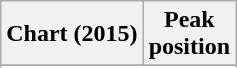<table class="wikitable sortable plainrowheaders">
<tr>
<th>Chart (2015)</th>
<th>Peak<br>position</th>
</tr>
<tr>
</tr>
<tr>
</tr>
<tr>
</tr>
</table>
